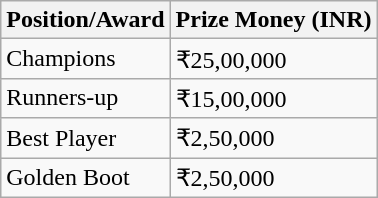<table class="wikitable">
<tr>
<th>Position/Award</th>
<th>Prize Money (INR)</th>
</tr>
<tr>
<td>Champions</td>
<td>₹25,00,000</td>
</tr>
<tr>
<td>Runners-up</td>
<td>₹15,00,000</td>
</tr>
<tr>
<td>Best Player</td>
<td>₹2,50,000</td>
</tr>
<tr>
<td>Golden Boot</td>
<td>₹2,50,000</td>
</tr>
</table>
